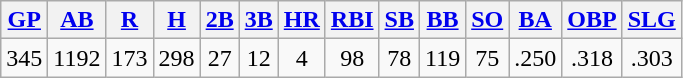<table class="wikitable">
<tr>
<th><a href='#'>GP</a></th>
<th><a href='#'>AB</a></th>
<th><a href='#'>R</a></th>
<th><a href='#'>H</a></th>
<th><a href='#'>2B</a></th>
<th><a href='#'>3B</a></th>
<th><a href='#'>HR</a></th>
<th><a href='#'>RBI</a></th>
<th><a href='#'>SB</a></th>
<th><a href='#'>BB</a></th>
<th><a href='#'>SO</a></th>
<th><a href='#'>BA</a></th>
<th><a href='#'>OBP</a></th>
<th><a href='#'>SLG</a></th>
</tr>
<tr align=center>
<td>345</td>
<td>1192</td>
<td>173</td>
<td>298</td>
<td>27</td>
<td>12</td>
<td>4</td>
<td>98</td>
<td>78</td>
<td>119</td>
<td>75</td>
<td>.250</td>
<td>.318</td>
<td>.303</td>
</tr>
</table>
